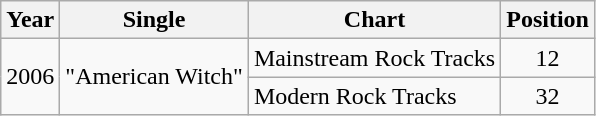<table class="wikitable">
<tr>
<th>Year</th>
<th>Single</th>
<th>Chart</th>
<th>Position</th>
</tr>
<tr>
<td rowspan="2">2006</td>
<td rowspan="2">"American Witch"</td>
<td>Mainstream Rock Tracks</td>
<td align="center">12</td>
</tr>
<tr>
<td>Modern Rock Tracks</td>
<td align="center">32</td>
</tr>
</table>
